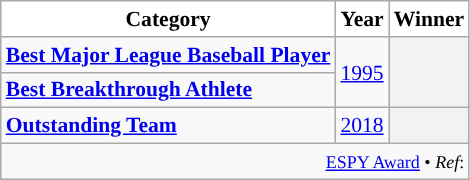<table class="wikitable sortable plainrowheaders" style="font-size: 90%; style="text-align:center">
<tr>
<th scope="col" style="background-color:#ffffff; border-top:#">Category</th>
<th scope="col" style="background-color:#ffffff; border-top:#">Year</th>
<th scope="col" style="background-color:#ffffff; border-top:#">Winner</th>
</tr>
<tr>
<td scope="row" style="text-align:left"><strong><a href='#'>Best Major League Baseball Player</a></strong></td>
<td rowspan="2" style="text-align:center"><a href='#'>1995</a></td>
<th rowspan="2" scope="row" style="text-align:center"><strong></strong></th>
</tr>
<tr>
<td scope="row" style="text-align:left"><strong><a href='#'>Best Breakthrough Athlete</a></strong></td>
</tr>
<tr>
<td scope="row" style="text-align:left"><strong><a href='#'>Outstanding Team</a></strong></td>
<td style="text-align:center"><a href='#'>2018</a></td>
<th scope="row" style="text-align:center"><strong></strong></th>
</tr>
<tr class="sortbottom">
<td style="text-align:right"; colspan="3"><small><a href='#'>ESPY Award</a> • <em>Ref</em>:</small></td>
</tr>
</table>
